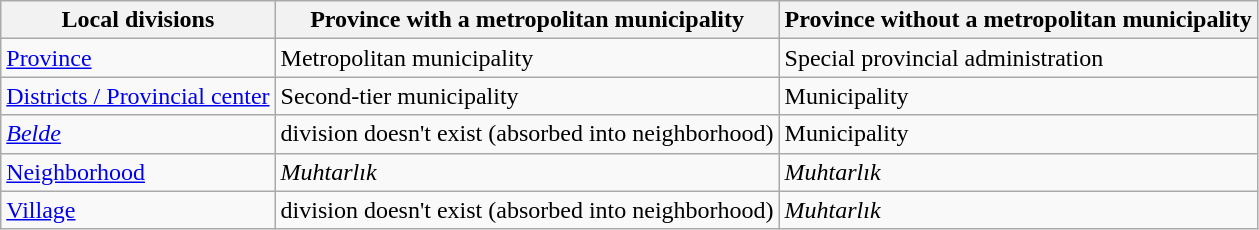<table class="wikitable">
<tr>
<th>Local divisions</th>
<th>Province with a metropolitan municipality</th>
<th>Province without a metropolitan municipality</th>
</tr>
<tr>
<td><a href='#'>Province</a></td>
<td>Metropolitan municipality</td>
<td>Special provincial administration</td>
</tr>
<tr>
<td><a href='#'>Districts / Provincial center</a></td>
<td>Second-tier municipality</td>
<td>Municipality</td>
</tr>
<tr>
<td><em><a href='#'>Belde</a></em></td>
<td>division doesn't exist (absorbed into neighborhood)</td>
<td>Municipality</td>
</tr>
<tr>
<td><a href='#'>Neighborhood</a></td>
<td><em>Muhtarlık</em></td>
<td><em>Muhtarlık</em></td>
</tr>
<tr>
<td><a href='#'>Village</a></td>
<td>division doesn't exist (absorbed into neighborhood)</td>
<td><em>Muhtarlık</em></td>
</tr>
</table>
